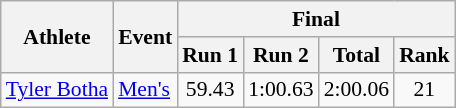<table class="wikitable" style="font-size:90%">
<tr>
<th rowspan="2">Athlete</th>
<th rowspan="2">Event</th>
<th colspan="4">Final</th>
</tr>
<tr>
<th>Run 1</th>
<th>Run 2</th>
<th>Total</th>
<th>Rank</th>
</tr>
<tr>
<td><a href='#'>Tyler Botha</a></td>
<td><a href='#'>Men's</a></td>
<td align="center">59.43</td>
<td align="center">1:00.63</td>
<td align="center">2:00.06</td>
<td align="center">21</td>
</tr>
</table>
